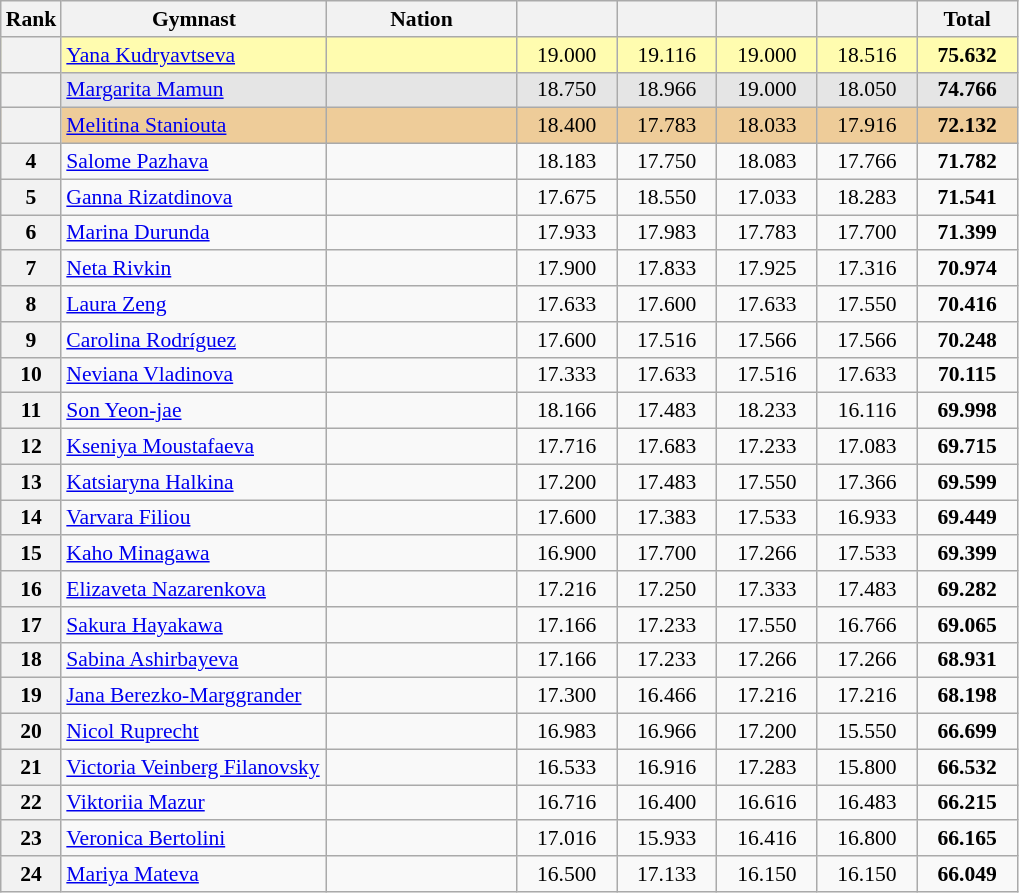<table class="wikitable sortable" style="text-align:center; font-size:90%">
<tr>
<th scope="col" style="width:20px;">Rank</th>
<th ! scope="col" style="width:170px;">Gymnast</th>
<th ! scope="col" style="width:120px;">Nation</th>
<th ! scope="col" style="width:60px;"></th>
<th ! scope="col" style="width:60px;"></th>
<th ! scope="col" style="width:60px;"></th>
<th ! scope="col" style="width:60px;"></th>
<th ! scope="col" style="width:60px;">Total</th>
</tr>
<tr bgcolor=fffcaf>
<th scope=row></th>
<td align=left><a href='#'>Yana Kudryavtseva</a></td>
<td style="text-align:left;"></td>
<td>19.000</td>
<td>19.116</td>
<td>19.000</td>
<td>18.516</td>
<td><strong>75.632</strong></td>
</tr>
<tr bgcolor=e5e5e5>
<th scope=row></th>
<td align=left><a href='#'>Margarita Mamun</a></td>
<td style="text-align:left;"></td>
<td>18.750</td>
<td>18.966</td>
<td>19.000</td>
<td>18.050</td>
<td><strong>74.766</strong></td>
</tr>
<tr bgcolor=eecc99>
<th scope=row></th>
<td align=left><a href='#'>Melitina Staniouta</a></td>
<td style="text-align:left;"></td>
<td>18.400</td>
<td>17.783</td>
<td>18.033</td>
<td>17.916</td>
<td><strong>72.132</strong></td>
</tr>
<tr>
<th scope=row>4</th>
<td align=left><a href='#'>Salome Pazhava</a></td>
<td style="text-align:left;"></td>
<td>18.183</td>
<td>17.750</td>
<td>18.083</td>
<td>17.766</td>
<td><strong>71.782</strong></td>
</tr>
<tr>
<th scope=row>5</th>
<td align=left><a href='#'>Ganna Rizatdinova</a></td>
<td style="text-align:left;"></td>
<td>17.675</td>
<td>18.550</td>
<td>17.033</td>
<td>18.283</td>
<td><strong>71.541</strong></td>
</tr>
<tr>
<th scope=row>6</th>
<td align=left><a href='#'>Marina Durunda</a></td>
<td style="text-align:left;"></td>
<td>17.933</td>
<td>17.983</td>
<td>17.783</td>
<td>17.700</td>
<td><strong>71.399</strong></td>
</tr>
<tr>
<th scope=row>7</th>
<td align=left><a href='#'>Neta Rivkin</a></td>
<td style="text-align:left;"></td>
<td>17.900</td>
<td>17.833</td>
<td>17.925</td>
<td>17.316</td>
<td><strong>70.974</strong></td>
</tr>
<tr>
<th scope=row>8</th>
<td align=left><a href='#'>Laura Zeng</a></td>
<td style="text-align:left;"></td>
<td>17.633</td>
<td>17.600</td>
<td>17.633</td>
<td>17.550</td>
<td><strong>70.416</strong></td>
</tr>
<tr>
<th scope=row>9</th>
<td align=left><a href='#'>Carolina Rodríguez</a></td>
<td style="text-align:left;"></td>
<td>17.600</td>
<td>17.516</td>
<td>17.566</td>
<td>17.566</td>
<td><strong>70.248</strong></td>
</tr>
<tr>
<th scope=row>10</th>
<td align=left><a href='#'>Neviana Vladinova</a></td>
<td style="text-align:left;"></td>
<td>17.333</td>
<td>17.633</td>
<td>17.516</td>
<td>17.633</td>
<td><strong>70.115</strong></td>
</tr>
<tr>
<th scope=row>11</th>
<td align=left><a href='#'>Son Yeon-jae</a></td>
<td style="text-align:left;"></td>
<td>18.166</td>
<td>17.483</td>
<td>18.233</td>
<td>16.116</td>
<td><strong>69.998</strong></td>
</tr>
<tr>
<th scope=row>12</th>
<td align=left><a href='#'>Kseniya Moustafaeva</a></td>
<td style="text-align:left;"></td>
<td>17.716</td>
<td>17.683</td>
<td>17.233</td>
<td>17.083</td>
<td><strong>69.715</strong></td>
</tr>
<tr>
<th scope=row>13</th>
<td align=left><a href='#'>Katsiaryna Halkina</a></td>
<td style="text-align:left;"></td>
<td>17.200</td>
<td>17.483</td>
<td>17.550</td>
<td>17.366</td>
<td><strong>69.599</strong></td>
</tr>
<tr>
<th scope=row>14</th>
<td align=left><a href='#'>Varvara Filiou</a></td>
<td style="text-align:left;"></td>
<td>17.600</td>
<td>17.383</td>
<td>17.533</td>
<td>16.933</td>
<td><strong>69.449</strong></td>
</tr>
<tr>
<th scope=row>15</th>
<td align=left><a href='#'>Kaho Minagawa</a></td>
<td style="text-align:left;"></td>
<td>16.900</td>
<td>17.700</td>
<td>17.266</td>
<td>17.533</td>
<td><strong>69.399</strong></td>
</tr>
<tr>
<th scope=row>16</th>
<td align=left><a href='#'>Elizaveta Nazarenkova</a></td>
<td style="text-align:left;"></td>
<td>17.216</td>
<td>17.250</td>
<td>17.333</td>
<td>17.483</td>
<td><strong>69.282</strong></td>
</tr>
<tr>
<th scope=row>17</th>
<td align=left><a href='#'>Sakura Hayakawa</a></td>
<td style="text-align:left;"></td>
<td>17.166</td>
<td>17.233</td>
<td>17.550</td>
<td>16.766</td>
<td><strong>69.065</strong></td>
</tr>
<tr>
<th scope=row>18</th>
<td align=left><a href='#'>Sabina Ashirbayeva</a></td>
<td style="text-align:left;"></td>
<td>17.166</td>
<td>17.233</td>
<td>17.266</td>
<td>17.266</td>
<td><strong>68.931</strong></td>
</tr>
<tr>
<th scope=row>19</th>
<td align=left><a href='#'>Jana Berezko-Marggrander</a></td>
<td style="text-align:left;"></td>
<td>17.300</td>
<td>16.466</td>
<td>17.216</td>
<td>17.216</td>
<td><strong>68.198</strong></td>
</tr>
<tr>
<th scope=row>20</th>
<td align=left><a href='#'>Nicol Ruprecht</a></td>
<td style="text-align:left;"></td>
<td>16.983</td>
<td>16.966</td>
<td>17.200</td>
<td>15.550</td>
<td><strong>66.699</strong></td>
</tr>
<tr>
<th scope=row>21</th>
<td align=left><a href='#'>Victoria Veinberg Filanovsky</a></td>
<td style="text-align:left;"></td>
<td>16.533</td>
<td>16.916</td>
<td>17.283</td>
<td>15.800</td>
<td><strong>66.532</strong></td>
</tr>
<tr>
<th scope=row>22</th>
<td align=left><a href='#'>Viktoriia Mazur</a></td>
<td style="text-align:left;"></td>
<td>16.716</td>
<td>16.400</td>
<td>16.616</td>
<td>16.483</td>
<td><strong>66.215</strong></td>
</tr>
<tr>
<th scope=row>23</th>
<td align=left><a href='#'>Veronica Bertolini</a></td>
<td style="text-align:left;"></td>
<td>17.016</td>
<td>15.933</td>
<td>16.416</td>
<td>16.800</td>
<td><strong>66.165</strong></td>
</tr>
<tr>
<th scope=row>24</th>
<td align=left><a href='#'>Mariya Mateva</a></td>
<td style="text-align:left;"></td>
<td>16.500</td>
<td>17.133</td>
<td>16.150</td>
<td>16.150</td>
<td><strong>66.049</strong></td>
</tr>
</table>
